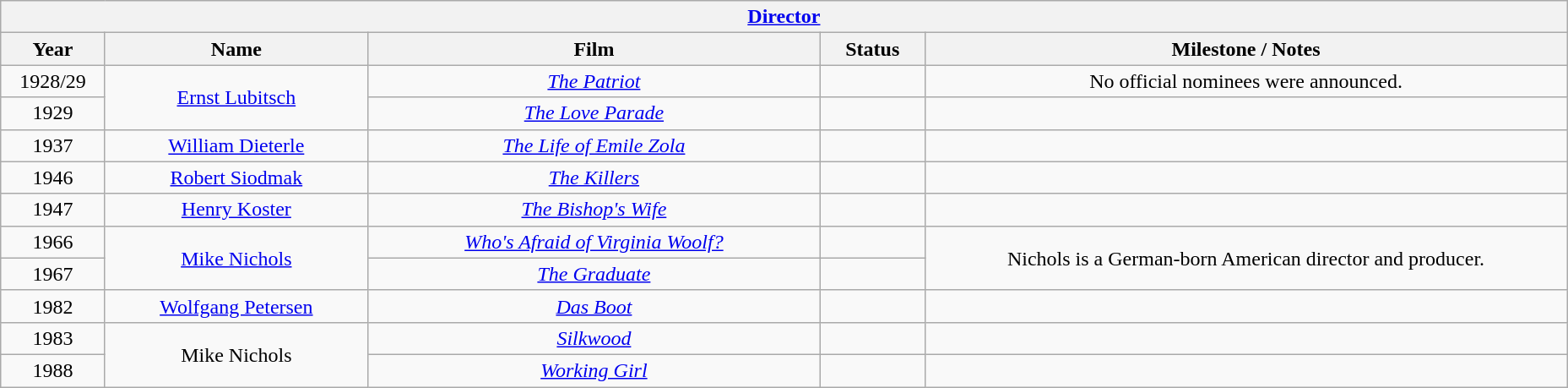<table class="wikitable" style="text-align: center">
<tr>
<th colspan=6 style="text-align:center;"><a href='#'>Director</a></th>
</tr>
<tr>
<th style="width:075px;">Year</th>
<th style="width:200px;">Name</th>
<th style="width:350px;">Film</th>
<th style="width:075px;">Status</th>
<th style="width:500px;">Milestone / Notes</th>
</tr>
<tr>
<td style="text-align: center">1928/29</td>
<td rowspan="2"><a href='#'>Ernst Lubitsch</a></td>
<td><em><a href='#'>The Patriot</a></em></td>
<td></td>
<td>No official nominees were announced.</td>
</tr>
<tr>
<td style="text-align: center">1929</td>
<td><em><a href='#'>The Love Parade</a></em></td>
<td></td>
<td></td>
</tr>
<tr>
<td style="text-align: center">1937</td>
<td><a href='#'>William Dieterle</a></td>
<td><em><a href='#'>The Life of Emile Zola</a></em></td>
<td></td>
<td></td>
</tr>
<tr>
<td style="text-align: center">1946</td>
<td><a href='#'>Robert Siodmak</a></td>
<td><em><a href='#'>The Killers</a></em></td>
<td></td>
<td></td>
</tr>
<tr>
<td style="text-align: center">1947</td>
<td><a href='#'>Henry Koster</a></td>
<td><em><a href='#'>The Bishop's Wife</a></em></td>
<td></td>
<td></td>
</tr>
<tr>
<td>1966</td>
<td rowspan="2"><a href='#'>Mike Nichols</a></td>
<td><a href='#'><em>Who's Afraid of Virginia Woolf?</em></a></td>
<td></td>
<td rowspan="2">Nichols is a German-born American director and producer.</td>
</tr>
<tr>
<td style="text-align: center">1967</td>
<td><em><a href='#'>The Graduate</a></em></td>
<td></td>
</tr>
<tr>
<td style="text-align: center">1982</td>
<td><a href='#'>Wolfgang Petersen</a></td>
<td><em><a href='#'>Das Boot</a></em></td>
<td></td>
<td></td>
</tr>
<tr>
<td style="text-align: center">1983</td>
<td rowspan="2">Mike Nichols</td>
<td><em><a href='#'>Silkwood</a></em></td>
<td></td>
<td></td>
</tr>
<tr>
<td style="text-align: center">1988</td>
<td><em><a href='#'>Working Girl</a></em></td>
<td></td>
<td></td>
</tr>
</table>
